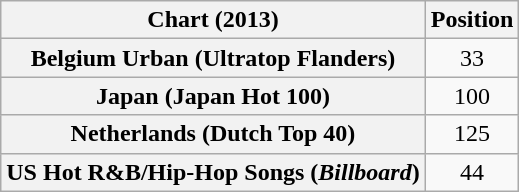<table class="wikitable sortable plainrowheaders">
<tr>
<th>Chart (2013)</th>
<th>Position</th>
</tr>
<tr>
<th scope="row">Belgium Urban (Ultratop Flanders)</th>
<td align="center">33</td>
</tr>
<tr>
<th scope="row">Japan (Japan Hot 100)</th>
<td align="center">100</td>
</tr>
<tr>
<th scope="row">Netherlands (Dutch Top 40)</th>
<td align="center">125</td>
</tr>
<tr>
<th scope="row">US Hot R&B/Hip-Hop Songs (<em>Billboard</em>)</th>
<td align="center">44</td>
</tr>
</table>
